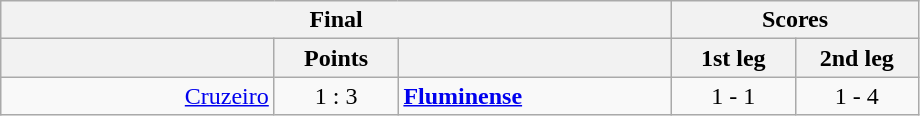<table class="wikitable" style="text-align:center;">
<tr>
<th colspan=3>Final</th>
<th colspan=3>Scores</th>
</tr>
<tr>
<th width="175"></th>
<th width="75">Points</th>
<th width="175"></th>
<th width="75">1st leg</th>
<th width="75">2nd leg</th>
</tr>
<tr>
<td align=right><a href='#'>Cruzeiro</a></td>
<td>1 : 3</td>
<td align=left><strong><a href='#'>Fluminense</a></strong></td>
<td>1 - 1</td>
<td>1 - 4</td>
</tr>
</table>
